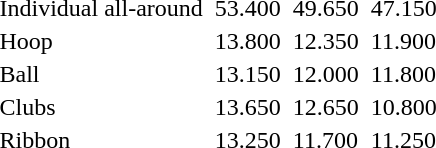<table>
<tr>
<td>Individual all-around</td>
<td></td>
<td>53.400</td>
<td></td>
<td>49.650</td>
<td></td>
<td>47.150</td>
</tr>
<tr>
<td>Hoop</td>
<td></td>
<td>13.800</td>
<td></td>
<td>12.350</td>
<td></td>
<td>11.900</td>
</tr>
<tr>
<td>Ball</td>
<td></td>
<td>13.150</td>
<td></td>
<td>12.000</td>
<td></td>
<td>11.800</td>
</tr>
<tr>
<td>Clubs</td>
<td></td>
<td>13.650</td>
<td></td>
<td>12.650</td>
<td></td>
<td>10.800</td>
</tr>
<tr>
<td>Ribbon</td>
<td></td>
<td>13.250</td>
<td></td>
<td>11.700</td>
<td></td>
<td>11.250</td>
</tr>
</table>
